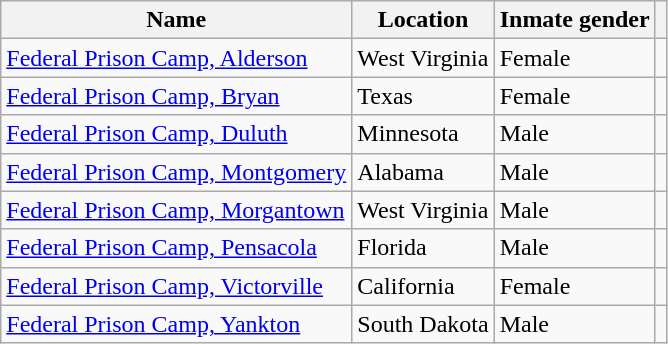<table class="wikitable sortable">
<tr>
<th>Name</th>
<th>Location</th>
<th>Inmate gender</th>
<th class="unsortable"></th>
</tr>
<tr>
<td><a href='#'>Federal Prison Camp, Alderson</a></td>
<td>West Virginia</td>
<td>Female</td>
<td align="center"></td>
</tr>
<tr>
<td><a href='#'>Federal Prison Camp, Bryan</a></td>
<td>Texas</td>
<td>Female</td>
<td align="center"></td>
</tr>
<tr>
<td><a href='#'>Federal Prison Camp, Duluth</a></td>
<td>Minnesota</td>
<td>Male</td>
<td align="center"></td>
</tr>
<tr>
<td><a href='#'>Federal Prison Camp, Montgomery</a></td>
<td>Alabama</td>
<td>Male</td>
<td align="center"></td>
</tr>
<tr>
<td><a href='#'>Federal Prison Camp, Morgantown</a></td>
<td>West Virginia</td>
<td>Male</td>
<td></td>
</tr>
<tr>
<td><a href='#'>Federal Prison Camp, Pensacola</a></td>
<td>Florida</td>
<td>Male</td>
<td align="center"></td>
</tr>
<tr>
<td><a href='#'>Federal Prison Camp, Victorville</a></td>
<td>California</td>
<td>Female</td>
<td></td>
</tr>
<tr>
<td><a href='#'>Federal Prison Camp, Yankton</a></td>
<td>South Dakota</td>
<td>Male</td>
<td align="center"></td>
</tr>
</table>
